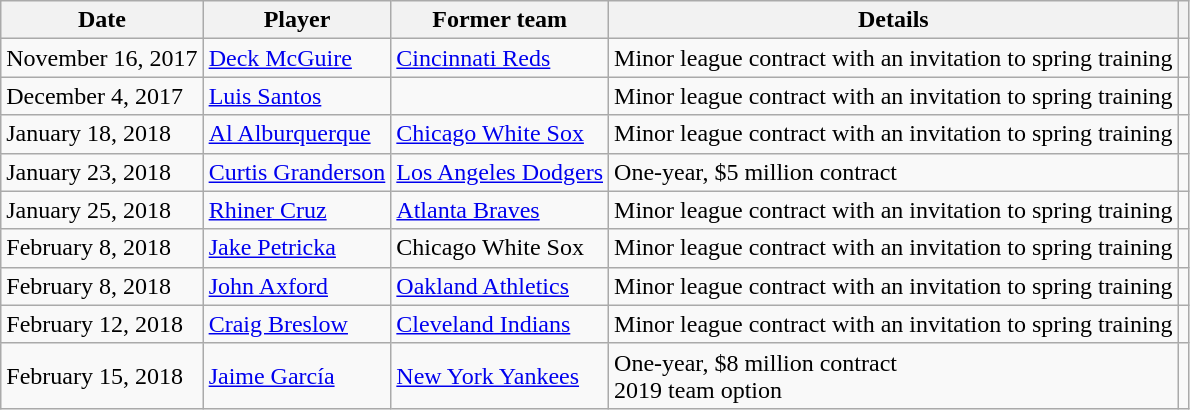<table class="wikitable">
<tr>
<th>Date</th>
<th>Player</th>
<th>Former team</th>
<th>Details</th>
<th></th>
</tr>
<tr>
<td>November 16, 2017</td>
<td><a href='#'>Deck McGuire</a></td>
<td><a href='#'>Cincinnati Reds</a></td>
<td>Minor league contract with an invitation to spring training</td>
<td></td>
</tr>
<tr>
<td>December 4, 2017</td>
<td><a href='#'>Luis Santos</a></td>
<td></td>
<td>Minor league contract with an invitation to spring training</td>
<td></td>
</tr>
<tr>
<td>January 18, 2018</td>
<td><a href='#'>Al Alburquerque</a></td>
<td><a href='#'>Chicago White Sox</a></td>
<td>Minor league contract with an invitation to spring training</td>
<td></td>
</tr>
<tr>
<td>January 23, 2018</td>
<td><a href='#'>Curtis Granderson</a></td>
<td><a href='#'>Los Angeles Dodgers</a></td>
<td>One-year, $5 million contract</td>
<td></td>
</tr>
<tr>
<td>January 25, 2018</td>
<td><a href='#'>Rhiner Cruz</a></td>
<td><a href='#'>Atlanta Braves</a></td>
<td>Minor league contract with an invitation to spring training</td>
<td></td>
</tr>
<tr>
<td>February 8, 2018</td>
<td><a href='#'>Jake Petricka</a></td>
<td>Chicago White Sox</td>
<td>Minor league contract with an invitation to spring training</td>
<td></td>
</tr>
<tr>
<td>February 8, 2018</td>
<td><a href='#'>John Axford</a></td>
<td><a href='#'>Oakland Athletics</a></td>
<td>Minor league contract with an invitation to spring training</td>
<td></td>
</tr>
<tr>
<td>February 12, 2018</td>
<td><a href='#'>Craig Breslow</a></td>
<td><a href='#'>Cleveland Indians</a></td>
<td>Minor league contract with an invitation to spring training</td>
<td></td>
</tr>
<tr>
<td>February 15, 2018</td>
<td><a href='#'>Jaime García</a></td>
<td><a href='#'>New York Yankees</a></td>
<td>One-year, $8 million contract<br>2019 team option</td>
<td></td>
</tr>
</table>
